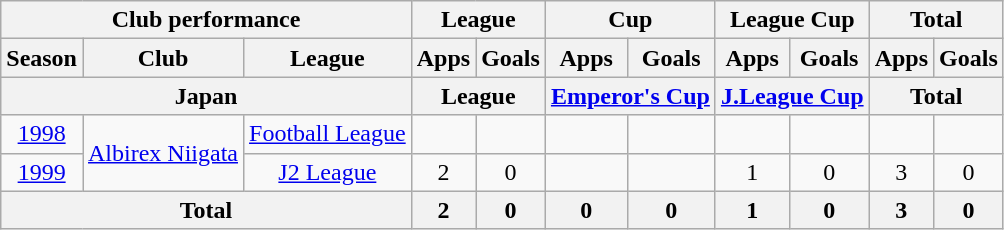<table class="wikitable" style="text-align:center;">
<tr>
<th colspan=3>Club performance</th>
<th colspan=2>League</th>
<th colspan=2>Cup</th>
<th colspan=2>League Cup</th>
<th colspan=2>Total</th>
</tr>
<tr>
<th>Season</th>
<th>Club</th>
<th>League</th>
<th>Apps</th>
<th>Goals</th>
<th>Apps</th>
<th>Goals</th>
<th>Apps</th>
<th>Goals</th>
<th>Apps</th>
<th>Goals</th>
</tr>
<tr>
<th colspan=3>Japan</th>
<th colspan=2>League</th>
<th colspan=2><a href='#'>Emperor's Cup</a></th>
<th colspan=2><a href='#'>J.League Cup</a></th>
<th colspan=2>Total</th>
</tr>
<tr>
<td><a href='#'>1998</a></td>
<td rowspan="2"><a href='#'>Albirex Niigata</a></td>
<td><a href='#'>Football League</a></td>
<td></td>
<td></td>
<td></td>
<td></td>
<td></td>
<td></td>
<td></td>
<td></td>
</tr>
<tr>
<td><a href='#'>1999</a></td>
<td><a href='#'>J2 League</a></td>
<td>2</td>
<td>0</td>
<td></td>
<td></td>
<td>1</td>
<td>0</td>
<td>3</td>
<td>0</td>
</tr>
<tr>
<th colspan=3>Total</th>
<th>2</th>
<th>0</th>
<th>0</th>
<th>0</th>
<th>1</th>
<th>0</th>
<th>3</th>
<th>0</th>
</tr>
</table>
